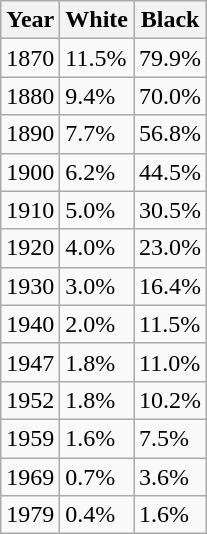<table class="wikitable">
<tr>
<th>Year</th>
<th>White</th>
<th>Black</th>
</tr>
<tr>
<td>1870</td>
<td>11.5%</td>
<td>79.9%</td>
</tr>
<tr>
<td>1880</td>
<td>9.4%</td>
<td>70.0%</td>
</tr>
<tr>
<td>1890</td>
<td>7.7%</td>
<td>56.8%</td>
</tr>
<tr>
<td>1900</td>
<td>6.2%</td>
<td>44.5%</td>
</tr>
<tr>
<td>1910</td>
<td>5.0%</td>
<td>30.5%</td>
</tr>
<tr>
<td>1920</td>
<td>4.0%</td>
<td>23.0%</td>
</tr>
<tr>
<td>1930</td>
<td>3.0%</td>
<td>16.4%</td>
</tr>
<tr>
<td>1940</td>
<td>2.0%</td>
<td>11.5%</td>
</tr>
<tr>
<td>1947</td>
<td>1.8%</td>
<td>11.0%</td>
</tr>
<tr>
<td>1952</td>
<td>1.8%</td>
<td>10.2%</td>
</tr>
<tr>
<td>1959</td>
<td>1.6%</td>
<td>7.5%</td>
</tr>
<tr>
<td>1969</td>
<td>0.7%</td>
<td>3.6%</td>
</tr>
<tr>
<td>1979</td>
<td>0.4%</td>
<td>1.6%</td>
</tr>
</table>
